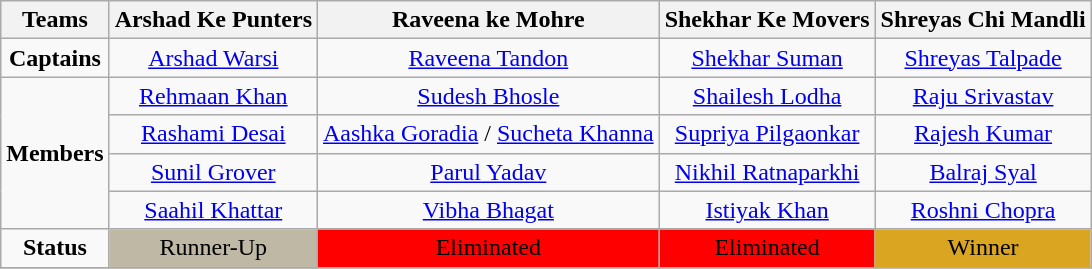<table class="wikitable">
<tr>
<th>Teams</th>
<th>Arshad Ke Punters</th>
<th>Raveena ke Mohre</th>
<th>Shekhar Ke Movers</th>
<th>Shreyas Chi Mandli</th>
</tr>
<tr align="center">
<td><strong>Captains</strong></td>
<td><a href='#'>Arshad Warsi</a></td>
<td><a href='#'>Raveena Tandon</a></td>
<td><a href='#'>Shekhar Suman</a></td>
<td><a href='#'>Shreyas Talpade</a></td>
</tr>
<tr align="center">
<td rowspan="4"><strong>Members</strong></td>
<td><a href='#'>Rehmaan Khan</a></td>
<td><a href='#'>Sudesh Bhosle</a></td>
<td><a href='#'>Shailesh Lodha</a></td>
<td><a href='#'>Raju Srivastav</a></td>
</tr>
<tr align="center">
<td><a href='#'>Rashami Desai</a></td>
<td><a href='#'>Aashka Goradia</a> / <a href='#'>Sucheta Khanna</a></td>
<td><a href='#'>Supriya Pilgaonkar</a></td>
<td><a href='#'>Rajesh Kumar</a></td>
</tr>
<tr align="center">
<td><a href='#'>Sunil Grover</a></td>
<td><a href='#'>Parul Yadav</a></td>
<td><a href='#'>Nikhil Ratnaparkhi</a></td>
<td><a href='#'>Balraj Syal</a></td>
</tr>
<tr align="center">
<td><a href='#'>Saahil Khattar</a></td>
<td><a href='#'>Vibha Bhagat</a></td>
<td><a href='#'>Istiyak Khan</a></td>
<td><a href='#'>Roshni Chopra</a></td>
</tr>
<tr align="center">
<td><strong>Status</strong></td>
<td style="background: #BFB8A5">Runner-Up</td>
<td style="background: #FF0000">Eliminated</td>
<td style="background: #FF0000">Eliminated</td>
<td style="background: #DAA520">Winner</td>
</tr>
<tr align="center">
</tr>
</table>
